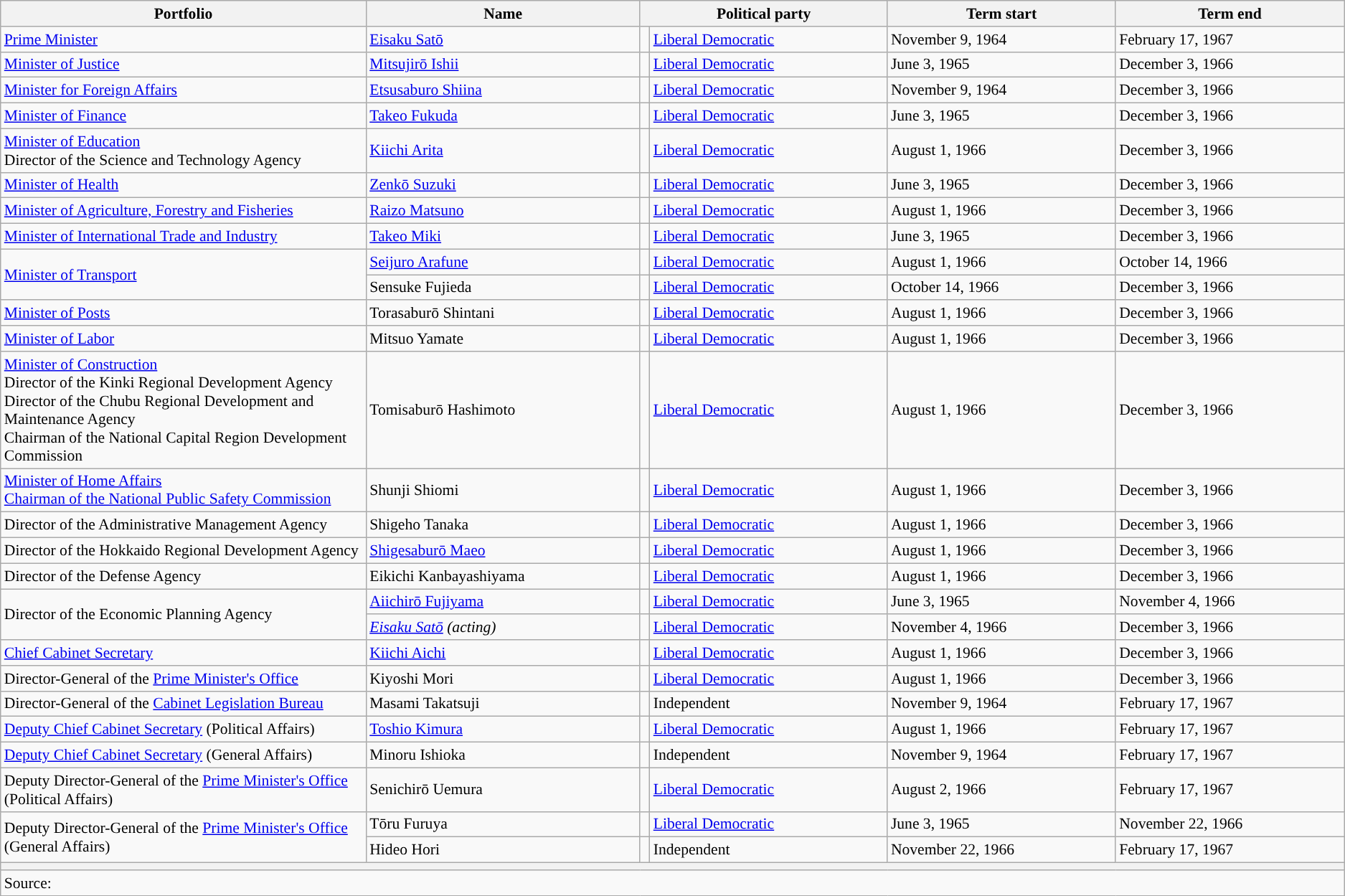<table class="wikitable" style="font-size: 90%;">
<tr>
<th width="20%" scope="col">Portfolio</th>
<th width="15%" scope="col">Name</th>
<th colspan="2" width="13.5%" scope="col">Political party</th>
<th width="12.5%" scope="col">Term start</th>
<th width="12.5%" scope="col">Term end</th>
</tr>
<tr>
<td style="text-align: left;"><a href='#'>Prime Minister</a></td>
<td><a href='#'>Eisaku Satō</a></td>
<td width="0.5%" style="background:"></td>
<td><a href='#'>Liberal Democratic</a></td>
<td>November 9, 1964</td>
<td>February 17, 1967</td>
</tr>
<tr>
<td><a href='#'>Minister of Justice</a></td>
<td><a href='#'>Mitsujirō Ishii</a></td>
<td style="color:inherit;background:"></td>
<td><a href='#'>Liberal Democratic</a></td>
<td>June 3, 1965</td>
<td>December 3, 1966</td>
</tr>
<tr>
<td><a href='#'>Minister for Foreign Affairs</a></td>
<td><a href='#'>Etsusaburo Shiina</a></td>
<td style="color:inherit;background:"></td>
<td><a href='#'>Liberal Democratic</a></td>
<td>November 9, 1964</td>
<td>December 3, 1966</td>
</tr>
<tr>
<td><a href='#'>Minister of Finance</a></td>
<td><a href='#'>Takeo Fukuda</a></td>
<td style="color:inherit;background:"></td>
<td><a href='#'>Liberal Democratic</a></td>
<td>June 3, 1965</td>
<td>December 3, 1966</td>
</tr>
<tr>
<td><a href='#'>Minister of Education</a><br>Director of the Science and Technology Agency</td>
<td><a href='#'>Kiichi Arita</a></td>
<td style="color:inherit;background:"></td>
<td><a href='#'>Liberal Democratic</a></td>
<td>August 1, 1966</td>
<td>December 3, 1966</td>
</tr>
<tr>
<td><a href='#'>Minister of Health</a></td>
<td><a href='#'>Zenkō Suzuki</a></td>
<td style="color:inherit;background:"></td>
<td><a href='#'>Liberal Democratic</a></td>
<td>June 3, 1965</td>
<td>December 3, 1966</td>
</tr>
<tr>
<td><a href='#'>Minister of Agriculture, Forestry and Fisheries</a></td>
<td><a href='#'>Raizo Matsuno</a></td>
<td style="color:inherit;background:"></td>
<td><a href='#'>Liberal Democratic</a></td>
<td>August 1, 1966</td>
<td>December 3, 1966</td>
</tr>
<tr>
<td><a href='#'>Minister of International Trade and Industry</a></td>
<td><a href='#'>Takeo Miki</a></td>
<td style="color:inherit;background:"></td>
<td><a href='#'>Liberal Democratic</a></td>
<td>June 3, 1965</td>
<td>December 3, 1966</td>
</tr>
<tr>
<td rowspan="2"><a href='#'>Minister of Transport</a></td>
<td><a href='#'>Seijuro Arafune</a></td>
<td style="color:inherit;background:"></td>
<td><a href='#'>Liberal Democratic</a></td>
<td>August 1, 1966</td>
<td>October 14, 1966</td>
</tr>
<tr>
<td>Sensuke Fujieda</td>
<td style="color:inherit;background:"></td>
<td><a href='#'>Liberal Democratic</a></td>
<td>October 14, 1966</td>
<td>December 3, 1966</td>
</tr>
<tr>
<td><a href='#'>Minister of Posts</a></td>
<td>Torasaburō Shintani</td>
<td style="color:inherit;background:"></td>
<td><a href='#'>Liberal Democratic</a></td>
<td>August 1, 1966</td>
<td>December 3, 1966</td>
</tr>
<tr>
<td><a href='#'>Minister of Labor</a></td>
<td>Mitsuo Yamate</td>
<td style="color:inherit;background:"></td>
<td><a href='#'>Liberal Democratic</a></td>
<td>August 1, 1966</td>
<td>December 3, 1966</td>
</tr>
<tr>
<td><a href='#'>Minister of Construction</a><br>Director of the Kinki Regional Development Agency<br>Director of the Chubu Regional Development and Maintenance Agency<br>Chairman of the National Capital Region Development Commission</td>
<td>Tomisaburō Hashimoto</td>
<td style="color:inherit;background:"></td>
<td><a href='#'>Liberal Democratic</a></td>
<td>August 1, 1966</td>
<td>December 3, 1966</td>
</tr>
<tr>
<td><a href='#'>Minister of Home Affairs</a><br><a href='#'>Chairman of the National Public Safety Commission</a></td>
<td>Shunji Shiomi</td>
<td style="color:inherit;background:"></td>
<td><a href='#'>Liberal Democratic</a></td>
<td>August 1, 1966</td>
<td>December 3, 1966</td>
</tr>
<tr>
<td>Director of the Administrative Management Agency</td>
<td>Shigeho Tanaka</td>
<td style="color:inherit;background:"></td>
<td><a href='#'>Liberal Democratic</a></td>
<td>August 1, 1966</td>
<td>December 3, 1966</td>
</tr>
<tr>
<td>Director of the Hokkaido Regional Development Agency</td>
<td><a href='#'>Shigesaburō Maeo</a></td>
<td style="color:inherit;background:"></td>
<td><a href='#'>Liberal Democratic</a></td>
<td>August 1, 1966</td>
<td>December 3, 1966</td>
</tr>
<tr>
<td>Director of the Defense Agency</td>
<td>Eikichi Kanbayashiyama</td>
<td style="color:inherit;background:"></td>
<td><a href='#'>Liberal Democratic</a></td>
<td>August 1, 1966</td>
<td>December 3, 1966</td>
</tr>
<tr>
<td rowspan="2">Director of the Economic Planning Agency</td>
<td><a href='#'>Aiichirō Fujiyama</a></td>
<td style="color:inherit;background:"></td>
<td><a href='#'>Liberal Democratic</a></td>
<td>June 3, 1965</td>
<td>November 4, 1966</td>
</tr>
<tr>
<td><em><a href='#'>Eisaku Satō</a> (acting)</em></td>
<td style="color:inherit;background:"></td>
<td><a href='#'>Liberal Democratic</a></td>
<td>November 4, 1966</td>
<td>December 3, 1966</td>
</tr>
<tr>
<td><a href='#'>Chief Cabinet Secretary</a></td>
<td><a href='#'>Kiichi Aichi</a></td>
<td style="color:inherit;background:"></td>
<td><a href='#'>Liberal Democratic</a></td>
<td>August 1, 1966</td>
<td>December 3, 1966</td>
</tr>
<tr>
<td>Director-General of the <a href='#'>Prime Minister's Office</a></td>
<td>Kiyoshi Mori</td>
<td style="color:inherit;background:"></td>
<td><a href='#'>Liberal Democratic</a></td>
<td>August 1, 1966</td>
<td>December 3, 1966</td>
</tr>
<tr>
<td>Director-General of the <a href='#'>Cabinet Legislation Bureau</a></td>
<td>Masami Takatsuji</td>
<td style="color:inherit;background:"></td>
<td>Independent</td>
<td>November 9, 1964</td>
<td>February 17, 1967</td>
</tr>
<tr>
<td><a href='#'>Deputy Chief Cabinet Secretary</a> (Political Affairs)</td>
<td><a href='#'>Toshio Kimura</a></td>
<td style="color:inherit;background:"></td>
<td><a href='#'>Liberal Democratic</a></td>
<td>August 1, 1966</td>
<td>February 17, 1967</td>
</tr>
<tr>
<td><a href='#'>Deputy Chief Cabinet Secretary</a> (General Affairs)</td>
<td>Minoru Ishioka</td>
<td style="color:inherit;background:"></td>
<td>Independent</td>
<td>November 9, 1964</td>
<td>February 17, 1967</td>
</tr>
<tr>
<td>Deputy Director-General of the <a href='#'>Prime Minister's Office</a> (Political Affairs)</td>
<td>Senichirō Uemura</td>
<td style="color:inherit;background:"></td>
<td><a href='#'>Liberal Democratic</a></td>
<td>August 2, 1966</td>
<td>February 17, 1967</td>
</tr>
<tr>
<td rowspan="2">Deputy Director-General of the <a href='#'>Prime Minister's Office</a> (General Affairs)</td>
<td>Tōru Furuya</td>
<td style="color:inherit;background:"></td>
<td><a href='#'>Liberal Democratic</a></td>
<td>June 3, 1965</td>
<td>November 22, 1966</td>
</tr>
<tr>
<td>Hideo Hori</td>
<td style="color:inherit;background:"></td>
<td>Independent</td>
<td>November 22, 1966</td>
<td>February 17, 1967</td>
</tr>
<tr>
<th colspan="6"></th>
</tr>
<tr>
<td colspan="6">Source:</td>
</tr>
</table>
